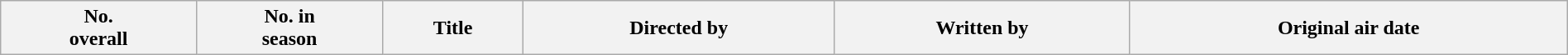<table class="wikitable plainrowheaders" style="width:100%; background:#fff;">
<tr>
<th style="background:#;">No.<br>overall</th>
<th style="background:#;">No. in<br>season</th>
<th style="background:#;">Title</th>
<th style="background:#;">Directed by</th>
<th style="background:#;">Written by</th>
<th style="background:#;">Original air date<br>
























</th>
</tr>
</table>
